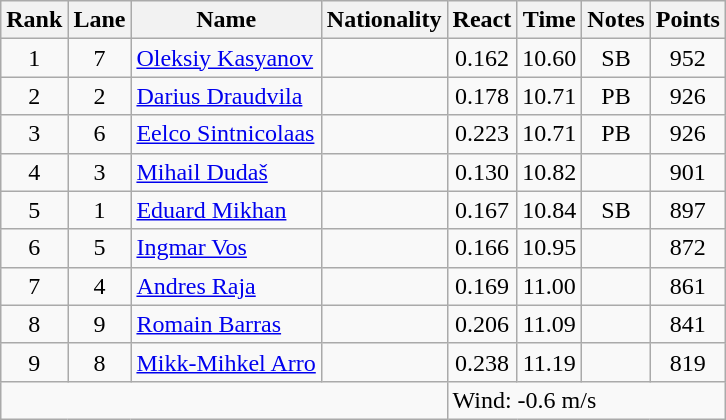<table class="wikitable sortable" style="text-align:center">
<tr>
<th>Rank</th>
<th>Lane</th>
<th>Name</th>
<th>Nationality</th>
<th>React</th>
<th>Time</th>
<th>Notes</th>
<th>Points</th>
</tr>
<tr>
<td>1</td>
<td>7</td>
<td align="left"><a href='#'>Oleksiy Kasyanov</a></td>
<td align=left></td>
<td>0.162</td>
<td>10.60</td>
<td>SB</td>
<td>952</td>
</tr>
<tr>
<td>2</td>
<td>2</td>
<td align="left"><a href='#'>Darius Draudvila</a></td>
<td align=left></td>
<td>0.178</td>
<td>10.71</td>
<td>PB</td>
<td>926</td>
</tr>
<tr>
<td>3</td>
<td>6</td>
<td align="left"><a href='#'>Eelco Sintnicolaas</a></td>
<td align=left></td>
<td>0.223</td>
<td>10.71</td>
<td>PB</td>
<td>926</td>
</tr>
<tr>
<td>4</td>
<td>3</td>
<td align="left"><a href='#'>Mihail Dudaš</a></td>
<td align=left></td>
<td>0.130</td>
<td>10.82</td>
<td></td>
<td>901</td>
</tr>
<tr>
<td>5</td>
<td>1</td>
<td align="left"><a href='#'>Eduard Mikhan</a></td>
<td align=left></td>
<td>0.167</td>
<td>10.84</td>
<td>SB</td>
<td>897</td>
</tr>
<tr>
<td>6</td>
<td>5</td>
<td align="left"><a href='#'>Ingmar Vos</a></td>
<td align=left></td>
<td>0.166</td>
<td>10.95</td>
<td></td>
<td>872</td>
</tr>
<tr>
<td>7</td>
<td>4</td>
<td align="left"><a href='#'>Andres Raja</a></td>
<td align=left></td>
<td>0.169</td>
<td>11.00</td>
<td></td>
<td>861</td>
</tr>
<tr>
<td>8</td>
<td>9</td>
<td align="left"><a href='#'>Romain Barras</a></td>
<td align=left></td>
<td>0.206</td>
<td>11.09</td>
<td></td>
<td>841</td>
</tr>
<tr>
<td>9</td>
<td>8</td>
<td align="left"><a href='#'>Mikk-Mihkel Arro</a></td>
<td align=left></td>
<td>0.238</td>
<td>11.19</td>
<td></td>
<td>819</td>
</tr>
<tr>
<td colspan=4></td>
<td colspan=4 align=left>Wind: -0.6 m/s</td>
</tr>
</table>
